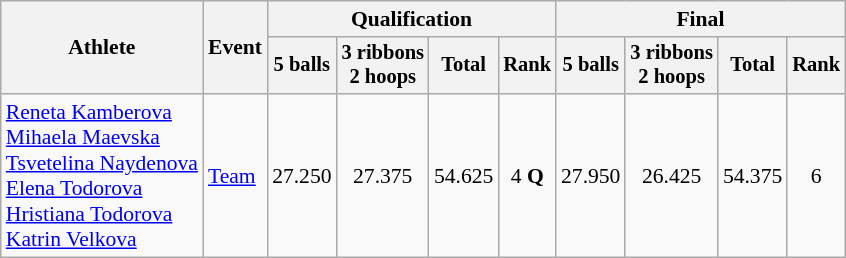<table class="wikitable" style="font-size:90%">
<tr>
<th rowspan="2">Athlete</th>
<th rowspan="2">Event</th>
<th colspan="4">Qualification</th>
<th colspan="4">Final</th>
</tr>
<tr style="font-size:95%">
<th>5 balls</th>
<th>3 ribbons <br>2 hoops</th>
<th>Total</th>
<th>Rank</th>
<th>5 balls</th>
<th>3 ribbons <br>2 hoops</th>
<th>Total</th>
<th>Rank</th>
</tr>
<tr align=center>
<td align=left><a href='#'>Reneta Kamberova</a><br><a href='#'>Mihaela Maevska</a><br><a href='#'>Tsvetelina Naydenova</a><br><a href='#'>Elena Todorova</a><br><a href='#'>Hristiana Todorova</a><br><a href='#'>Katrin Velkova</a></td>
<td align=left><a href='#'>Team</a></td>
<td>27.250</td>
<td>27.375</td>
<td>54.625</td>
<td>4 <strong>Q</strong></td>
<td>27.950</td>
<td>26.425</td>
<td>54.375</td>
<td>6</td>
</tr>
</table>
